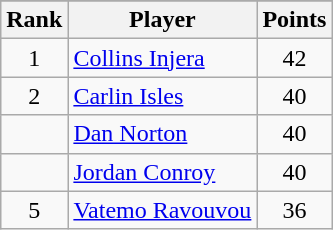<table class="wikitable sortable">
<tr>
</tr>
<tr>
<th>Rank</th>
<th>Player</th>
<th>Points</th>
</tr>
<tr>
<td align=center>1</td>
<td> <a href='#'>Collins Injera</a></td>
<td align=center>42</td>
</tr>
<tr>
<td align=center>2</td>
<td> <a href='#'>Carlin Isles</a></td>
<td align=center>40</td>
</tr>
<tr>
<td align=center></td>
<td> <a href='#'>Dan Norton</a></td>
<td align=center>40</td>
</tr>
<tr>
<td align=center></td>
<td> <a href='#'>Jordan Conroy</a></td>
<td align=center>40</td>
</tr>
<tr>
<td align=center>5</td>
<td> <a href='#'>Vatemo Ravouvou</a></td>
<td align=center>36</td>
</tr>
</table>
